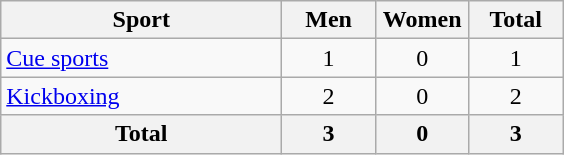<table class="wikitable sortable" style="text-align:center;">
<tr>
<th width=180>Sport</th>
<th width=55>Men</th>
<th width=55>Women</th>
<th width=55>Total</th>
</tr>
<tr>
<td style="text-align:left"><a href='#'>Cue sports</a></td>
<td>1</td>
<td>0</td>
<td>1</td>
</tr>
<tr>
<td style="text-align:left"><a href='#'>Kickboxing</a></td>
<td>2</td>
<td>0</td>
<td>2</td>
</tr>
<tr>
<th>Total</th>
<th>3</th>
<th>0</th>
<th>3</th>
</tr>
</table>
